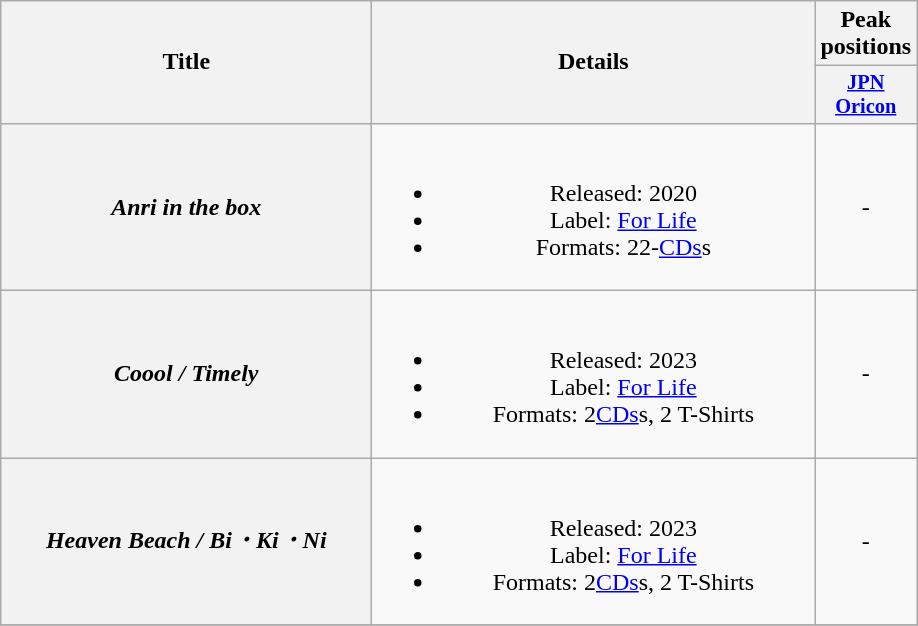<table class="wikitable plainrowheaders" style="text-align:center;">
<tr>
<th rowspan="2" style="width:15em;">Title</th>
<th rowspan="2" style="width:18em;">Details</th>
<th colspan="1">Peak positions</th>
</tr>
<tr>
<th style="width:3em;font-size:85%"><a href='#'>JPN<br>Oricon</a><br></th>
</tr>
<tr>
<th scope="row"><em>Anri in the box</em></th>
<td><br><ul><li>Released: 2020</li><li>Label: <a href='#'>For Life</a></li><li>Formats: 22-<a href='#'>CDs</a>s</li></ul></td>
<td>-</td>
</tr>
<tr>
<th scope="row"><em>Coool / Timely</em></th>
<td><br><ul><li>Released: 2023</li><li>Label: <a href='#'>For Life</a></li><li>Formats: 2<a href='#'>CDs</a>s, 2 T-Shirts</li></ul></td>
<td>-</td>
</tr>
<tr>
<th scope="row"><em>Heaven Beach / Bi・Ki・Ni</em></th>
<td><br><ul><li>Released: 2023</li><li>Label: <a href='#'>For Life</a></li><li>Formats: 2<a href='#'>CDs</a>s, 2 T-Shirts</li></ul></td>
<td>-</td>
</tr>
<tr>
</tr>
</table>
